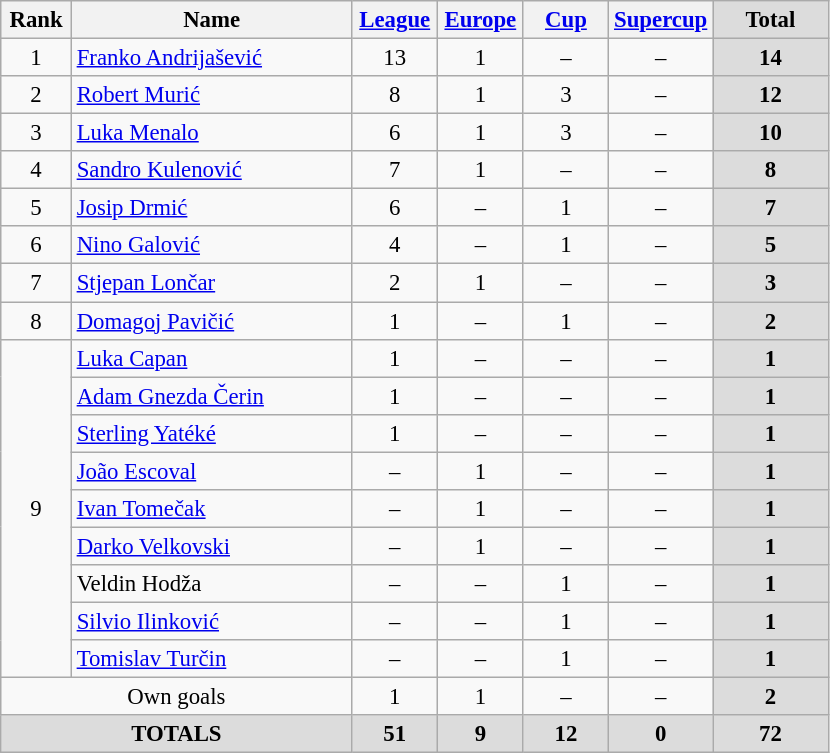<table class="wikitable" style="font-size: 95%; text-align: center;">
<tr>
<th width=40>Rank</th>
<th width=180>Name</th>
<th width=50><a href='#'>League</a></th>
<th width=50><a href='#'>Europe</a></th>
<th width=50><a href='#'>Cup</a></th>
<th width=50><a href='#'>Supercup</a></th>
<th width=70 style="background: #DCDCDC">Total</th>
</tr>
<tr>
<td rowspan=1>1</td>
<td style="text-align:left;"> <a href='#'>Franko Andrijašević</a></td>
<td>13</td>
<td>1</td>
<td>–</td>
<td>–</td>
<th style="background: #DCDCDC">14</th>
</tr>
<tr>
<td rowspan=1>2</td>
<td style="text-align:left;"> <a href='#'>Robert Murić</a></td>
<td>8</td>
<td>1</td>
<td>3</td>
<td>–</td>
<th style="background: #DCDCDC">12</th>
</tr>
<tr>
<td rowspan=1>3</td>
<td style="text-align:left;"> <a href='#'>Luka Menalo</a></td>
<td>6</td>
<td>1</td>
<td>3</td>
<td>–</td>
<th style="background: #DCDCDC">10</th>
</tr>
<tr>
<td rowspan=1>4</td>
<td style="text-align:left;"> <a href='#'>Sandro Kulenović</a></td>
<td>7</td>
<td>1</td>
<td>–</td>
<td>–</td>
<th style="background: #DCDCDC">8</th>
</tr>
<tr>
<td rowspan=1>5</td>
<td style="text-align:left;"> <a href='#'>Josip Drmić</a></td>
<td>6</td>
<td>–</td>
<td>1</td>
<td>–</td>
<th style="background: #DCDCDC">7</th>
</tr>
<tr>
<td rowspan=1>6</td>
<td style="text-align:left;"> <a href='#'>Nino Galović</a></td>
<td>4</td>
<td>–</td>
<td>1</td>
<td>–</td>
<th style="background: #DCDCDC">5</th>
</tr>
<tr>
<td rowspan=1>7</td>
<td style="text-align:left;"> <a href='#'>Stjepan Lončar</a></td>
<td>2</td>
<td>1</td>
<td>–</td>
<td>–</td>
<th style="background: #DCDCDC">3</th>
</tr>
<tr>
<td rowspan=1>8</td>
<td style="text-align:left;"> <a href='#'>Domagoj Pavičić</a></td>
<td>1</td>
<td>–</td>
<td>1</td>
<td>–</td>
<th style="background: #DCDCDC">2</th>
</tr>
<tr>
<td rowspan=9>9</td>
<td style="text-align:left;"> <a href='#'>Luka Capan</a></td>
<td>1</td>
<td>–</td>
<td>–</td>
<td>–</td>
<th style="background: #DCDCDC">1</th>
</tr>
<tr>
<td style="text-align:left;"> <a href='#'>Adam Gnezda Čerin</a></td>
<td>1</td>
<td>–</td>
<td>–</td>
<td>–</td>
<th style="background: #DCDCDC">1</th>
</tr>
<tr>
<td style="text-align:left;"> <a href='#'>Sterling Yatéké</a></td>
<td>1</td>
<td>–</td>
<td>–</td>
<td>–</td>
<th style="background: #DCDCDC">1</th>
</tr>
<tr>
<td style="text-align:left;"> <a href='#'>João Escoval</a></td>
<td>–</td>
<td>1</td>
<td>–</td>
<td>–</td>
<th style="background: #DCDCDC">1</th>
</tr>
<tr>
<td style="text-align:left;"> <a href='#'>Ivan Tomečak</a></td>
<td>–</td>
<td>1</td>
<td>–</td>
<td>–</td>
<th style="background: #DCDCDC">1</th>
</tr>
<tr>
<td style="text-align:left;"> <a href='#'>Darko Velkovski</a></td>
<td>–</td>
<td>1</td>
<td>–</td>
<td>–</td>
<th style="background: #DCDCDC">1</th>
</tr>
<tr>
<td style="text-align:left;"> Veldin Hodža</td>
<td>–</td>
<td>–</td>
<td>1</td>
<td>–</td>
<th style="background: #DCDCDC">1</th>
</tr>
<tr>
<td style="text-align:left;"> <a href='#'>Silvio Ilinković</a></td>
<td>–</td>
<td>–</td>
<td>1</td>
<td>–</td>
<th style="background: #DCDCDC">1</th>
</tr>
<tr>
<td style="text-align:left;"> <a href='#'>Tomislav Turčin</a></td>
<td>–</td>
<td>–</td>
<td>1</td>
<td>–</td>
<th style="background: #DCDCDC">1</th>
</tr>
<tr>
<td colspan=2 style="text-align:center;">Own goals</td>
<td>1</td>
<td>1</td>
<td>–</td>
<td>–</td>
<th style="background: #DCDCDC">2</th>
</tr>
<tr>
<th colspan="2" align="center" style="background: #DCDCDC">TOTALS</th>
<th style="background: #DCDCDC">51</th>
<th style="background: #DCDCDC">9</th>
<th style="background: #DCDCDC">12</th>
<th style="background: #DCDCDC">0</th>
<th style="background: #DCDCDC">72</th>
</tr>
</table>
